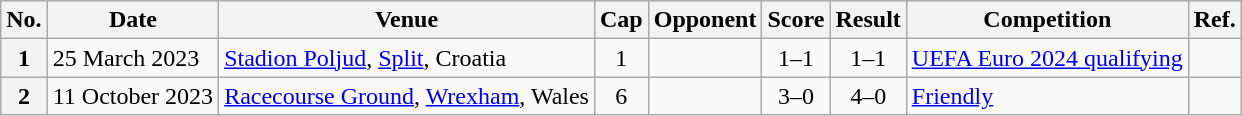<table class="wikitable plainrowheaders">
<tr>
<th scope=col>No.</th>
<th scope=col data-sort-type=date>Date</th>
<th scope=col>Venue</th>
<th scope=col>Cap</th>
<th scope=col>Opponent</th>
<th scope=col>Score</th>
<th scope=col>Result</th>
<th scope=col>Competition</th>
<th>Ref.</th>
</tr>
<tr>
<th scope=row style="text-align: center;">1</th>
<td>25 March 2023</td>
<td><a href='#'>Stadion Poljud</a>, <a href='#'>Split</a>, Croatia</td>
<td style="text-align: center;">1</td>
<td></td>
<td align=center>1–1</td>
<td align=center>1–1</td>
<td><a href='#'>UEFA Euro 2024 qualifying</a></td>
<td></td>
</tr>
<tr>
<th scope=row style="text-align: center;">2</th>
<td>11 October 2023</td>
<td><a href='#'>Racecourse Ground</a>, <a href='#'>Wrexham</a>, Wales</td>
<td style="text-align: center;">6</td>
<td></td>
<td align=center>3–0</td>
<td align=center>4–0</td>
<td><a href='#'>Friendly</a></td>
<td></td>
</tr>
</table>
